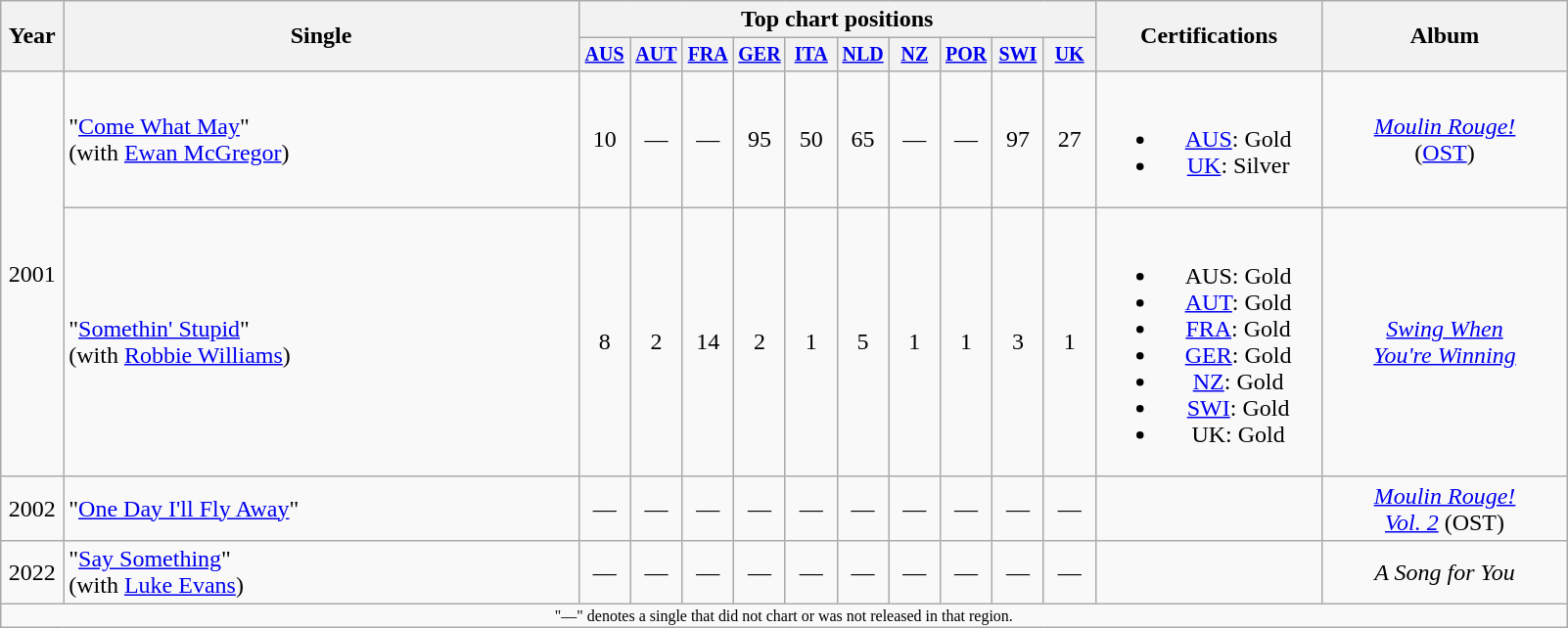<table class="wikitable" style="text-align:center;">
<tr>
<th rowspan=2 style=width:4%;>Year</th>
<th rowspan=2 style=width:32.9%;>Single</th>
<th colspan=10 style=width:33%;>Top chart positions</th>
<th rowspan=2 style=width:14.5%;>Certifications</th>
<th rowspan=2 style=width:15.6%;>Album</th>
</tr>
<tr style=font-size:smaller;>
<th style=width:3.3%;><a href='#'>AUS</a> <br></th>
<th style=width:3.3%;><a href='#'>AUT</a> <br></th>
<th style=width:3.3%;><a href='#'>FRA</a> <br></th>
<th style=width:3.3%;><a href='#'>GER</a> <br></th>
<th style=width:3.3%;><a href='#'>ITA</a> <br></th>
<th style=width:3.3%;><a href='#'>NLD</a> <br></th>
<th style=width:3.3%;><a href='#'>NZ</a> <br></th>
<th style=width:3.3%;><a href='#'>POR</a> <br></th>
<th style=width:3.3%;><a href='#'>SWI</a> <br></th>
<th style=width:3.3%;><a href='#'>UK</a> <br></th>
</tr>
<tr>
<td rowspan=2>2001</td>
<td align=left>"<a href='#'>Come What May</a>" <br><span>(with <a href='#'>Ewan McGregor</a>)</span></td>
<td>10</td>
<td>—</td>
<td>—</td>
<td>95</td>
<td>50</td>
<td>65</td>
<td>—</td>
<td>—</td>
<td>97</td>
<td>27</td>
<td><br><ul><li><a href='#'>AUS</a>: Gold</li><li><a href='#'>UK</a>: Silver</li></ul></td>
<td><em><a href='#'>Moulin Rouge!</a></em> <br><span>(<a href='#'>OST</a>)</span></td>
</tr>
<tr>
<td align=left>"<a href='#'>Somethin' Stupid</a>" <br><span>(with <a href='#'>Robbie Williams</a>)</span></td>
<td>8</td>
<td>2</td>
<td>14</td>
<td>2</td>
<td>1</td>
<td>5</td>
<td>1</td>
<td>1</td>
<td>3</td>
<td>1</td>
<td><br><ul><li>AUS: Gold</li><li><a href='#'>AUT</a>: Gold</li><li><a href='#'>FRA</a>: Gold</li><li><a href='#'>GER</a>: Gold</li><li><a href='#'>NZ</a>: Gold</li><li><a href='#'>SWI</a>: Gold</li><li>UK: Gold</li></ul></td>
<td><em><a href='#'>Swing When <br>You're Winning</a></em></td>
</tr>
<tr>
<td>2002</td>
<td align=left>"<a href='#'>One Day I'll Fly Away</a>"</td>
<td>—</td>
<td>—</td>
<td>—</td>
<td>—</td>
<td>—</td>
<td>—</td>
<td>—</td>
<td>—</td>
<td>—</td>
<td>—</td>
<td></td>
<td><em><a href='#'>Moulin Rouge! <br>Vol. 2</a></em> <span>(OST)</span></td>
</tr>
<tr>
<td>2022</td>
<td align=left>"<a href='#'>Say Something</a>"<br><span>(with <a href='#'>Luke Evans</a>)</span></td>
<td>—</td>
<td>—</td>
<td>—</td>
<td>—</td>
<td>—</td>
<td>—</td>
<td>—</td>
<td>—</td>
<td>—</td>
<td>—</td>
<td></td>
<td><em>A Song for You</em></td>
</tr>
<tr>
<td colspan=15 width=100% style="font-size: 8pt">"—" denotes a single that did not chart or was not released in that region.</td>
</tr>
</table>
